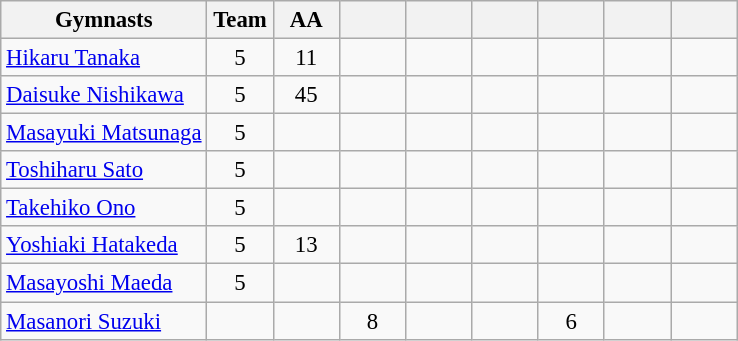<table class="wikitable sortable collapsible autocollapse plainrowheaders" style="text-align:center; font-size:95%;">
<tr>
<th width=28% class=unsortable>Gymnasts</th>
<th width=9% class=unsortable>Team</th>
<th width=9% class=unsortable>AA</th>
<th width=9% class=unsortable></th>
<th width=9% class=unsortable></th>
<th width=9% class=unsortable></th>
<th width=9% class=unsortable></th>
<th width=9% class=unsortable></th>
<th width=9% class=unsortable></th>
</tr>
<tr>
<td align=left><a href='#'>Hikaru Tanaka</a></td>
<td>5</td>
<td>11</td>
<td></td>
<td></td>
<td></td>
<td></td>
<td></td>
<td></td>
</tr>
<tr>
<td align=left><a href='#'>Daisuke Nishikawa</a></td>
<td>5</td>
<td>45</td>
<td></td>
<td></td>
<td></td>
<td></td>
<td></td>
<td></td>
</tr>
<tr>
<td align=left><a href='#'>Masayuki Matsunaga</a></td>
<td>5</td>
<td></td>
<td></td>
<td></td>
<td></td>
<td></td>
<td></td>
<td></td>
</tr>
<tr>
<td align=left><a href='#'>Toshiharu Sato</a></td>
<td>5</td>
<td></td>
<td></td>
<td></td>
<td></td>
<td></td>
<td></td>
<td></td>
</tr>
<tr>
<td align=left><a href='#'>Takehiko Ono</a></td>
<td>5</td>
<td></td>
<td></td>
<td></td>
<td></td>
<td></td>
<td></td>
<td></td>
</tr>
<tr>
<td align=left><a href='#'>Yoshiaki Hatakeda</a></td>
<td>5</td>
<td>13</td>
<td></td>
<td></td>
<td></td>
<td></td>
<td></td>
<td></td>
</tr>
<tr>
<td align=left><a href='#'>Masayoshi Maeda</a></td>
<td>5</td>
<td></td>
<td></td>
<td></td>
<td></td>
<td></td>
<td></td>
<td></td>
</tr>
<tr>
<td align=left><a href='#'>Masanori Suzuki</a></td>
<td></td>
<td></td>
<td>8</td>
<td></td>
<td></td>
<td>6</td>
<td></td>
<td></td>
</tr>
</table>
